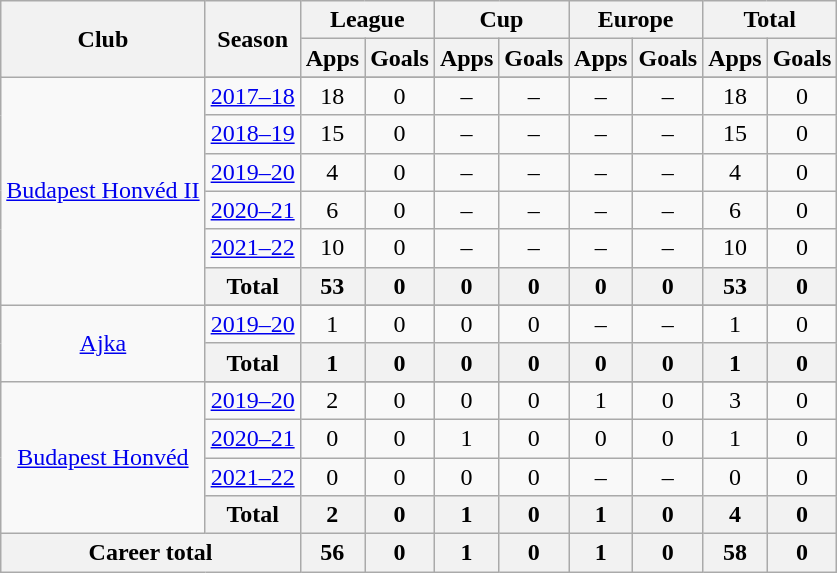<table class="wikitable" style="text-align: center">
<tr>
<th rowspan="2">Club</th>
<th rowspan="2">Season</th>
<th colspan="2">League</th>
<th colspan="2">Cup</th>
<th colspan="2">Europe</th>
<th colspan="2">Total</th>
</tr>
<tr>
<th>Apps</th>
<th>Goals</th>
<th>Apps</th>
<th>Goals</th>
<th>Apps</th>
<th>Goals</th>
<th>Apps</th>
<th>Goals</th>
</tr>
<tr>
<td rowspan="7"><a href='#'>Budapest Honvéd II</a></td>
</tr>
<tr>
<td><a href='#'>2017–18</a></td>
<td>18</td>
<td>0</td>
<td>–</td>
<td>–</td>
<td>–</td>
<td>–</td>
<td>18</td>
<td>0</td>
</tr>
<tr>
<td><a href='#'>2018–19</a></td>
<td>15</td>
<td>0</td>
<td>–</td>
<td>–</td>
<td>–</td>
<td>–</td>
<td>15</td>
<td>0</td>
</tr>
<tr>
<td><a href='#'>2019–20</a></td>
<td>4</td>
<td>0</td>
<td>–</td>
<td>–</td>
<td>–</td>
<td>–</td>
<td>4</td>
<td>0</td>
</tr>
<tr>
<td><a href='#'>2020–21</a></td>
<td>6</td>
<td>0</td>
<td>–</td>
<td>–</td>
<td>–</td>
<td>–</td>
<td>6</td>
<td>0</td>
</tr>
<tr>
<td><a href='#'>2021–22</a></td>
<td>10</td>
<td>0</td>
<td>–</td>
<td>–</td>
<td>–</td>
<td>–</td>
<td>10</td>
<td>0</td>
</tr>
<tr>
<th>Total</th>
<th>53</th>
<th>0</th>
<th>0</th>
<th>0</th>
<th>0</th>
<th>0</th>
<th>53</th>
<th>0</th>
</tr>
<tr>
<td rowspan="3"><a href='#'>Ajka</a></td>
</tr>
<tr>
<td><a href='#'>2019–20</a></td>
<td>1</td>
<td>0</td>
<td>0</td>
<td>0</td>
<td>–</td>
<td>–</td>
<td>1</td>
<td>0</td>
</tr>
<tr>
<th>Total</th>
<th>1</th>
<th>0</th>
<th>0</th>
<th>0</th>
<th>0</th>
<th>0</th>
<th>1</th>
<th>0</th>
</tr>
<tr>
<td rowspan="5"><a href='#'>Budapest Honvéd</a></td>
</tr>
<tr>
<td><a href='#'>2019–20</a></td>
<td>2</td>
<td>0</td>
<td>0</td>
<td>0</td>
<td>1</td>
<td>0</td>
<td>3</td>
<td>0</td>
</tr>
<tr>
<td><a href='#'>2020–21</a></td>
<td>0</td>
<td>0</td>
<td>1</td>
<td>0</td>
<td>0</td>
<td>0</td>
<td>1</td>
<td>0</td>
</tr>
<tr>
<td><a href='#'>2021–22</a></td>
<td>0</td>
<td>0</td>
<td>0</td>
<td>0</td>
<td>–</td>
<td>–</td>
<td>0</td>
<td>0</td>
</tr>
<tr>
<th>Total</th>
<th>2</th>
<th>0</th>
<th>1</th>
<th>0</th>
<th>1</th>
<th>0</th>
<th>4</th>
<th>0</th>
</tr>
<tr>
<th colspan="2">Career total</th>
<th>56</th>
<th>0</th>
<th>1</th>
<th>0</th>
<th>1</th>
<th>0</th>
<th>58</th>
<th>0</th>
</tr>
</table>
